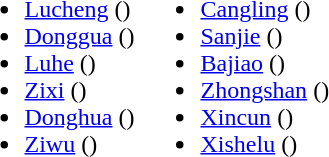<table>
<tr>
<td valign="top"><br><ul><li><a href='#'>Lucheng</a> ()</li><li><a href='#'>Donggua</a> ()</li><li><a href='#'>Luhe</a> ()</li><li><a href='#'>Zixi</a> ()</li><li><a href='#'>Donghua</a> ()</li><li><a href='#'>Ziwu</a> ()</li></ul></td>
<td valign="top"><br><ul><li><a href='#'>Cangling</a> ()</li><li><a href='#'>Sanjie</a> ()</li><li><a href='#'>Bajiao</a> ()</li><li><a href='#'>Zhongshan</a> ()</li><li><a href='#'>Xincun</a> ()</li><li><a href='#'>Xishelu</a> ()</li></ul></td>
</tr>
</table>
